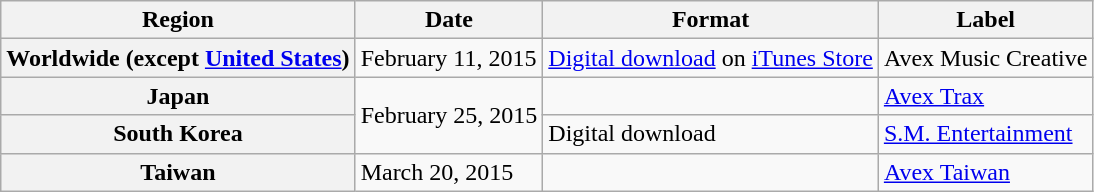<table class="wikitable plainrowheaders">
<tr>
<th scope="col">Region</th>
<th scope="col">Date</th>
<th scope="col">Format</th>
<th scope="col">Label</th>
</tr>
<tr>
<th scope="row">Worldwide (except <a href='#'>United States</a>)</th>
<td>February 11, 2015</td>
<td><a href='#'>Digital download</a> on <a href='#'>iTunes Store</a></td>
<td>Avex Music Creative</td>
</tr>
<tr>
<th scope="row">Japan</th>
<td rowspan="2">February 25, 2015</td>
<td></td>
<td><a href='#'>Avex Trax</a></td>
</tr>
<tr>
<th scope="row">South Korea</th>
<td>Digital download</td>
<td><a href='#'>S.M. Entertainment</a></td>
</tr>
<tr>
<th scope="row">Taiwan</th>
<td>March 20, 2015</td>
<td></td>
<td><a href='#'>Avex Taiwan</a></td>
</tr>
</table>
